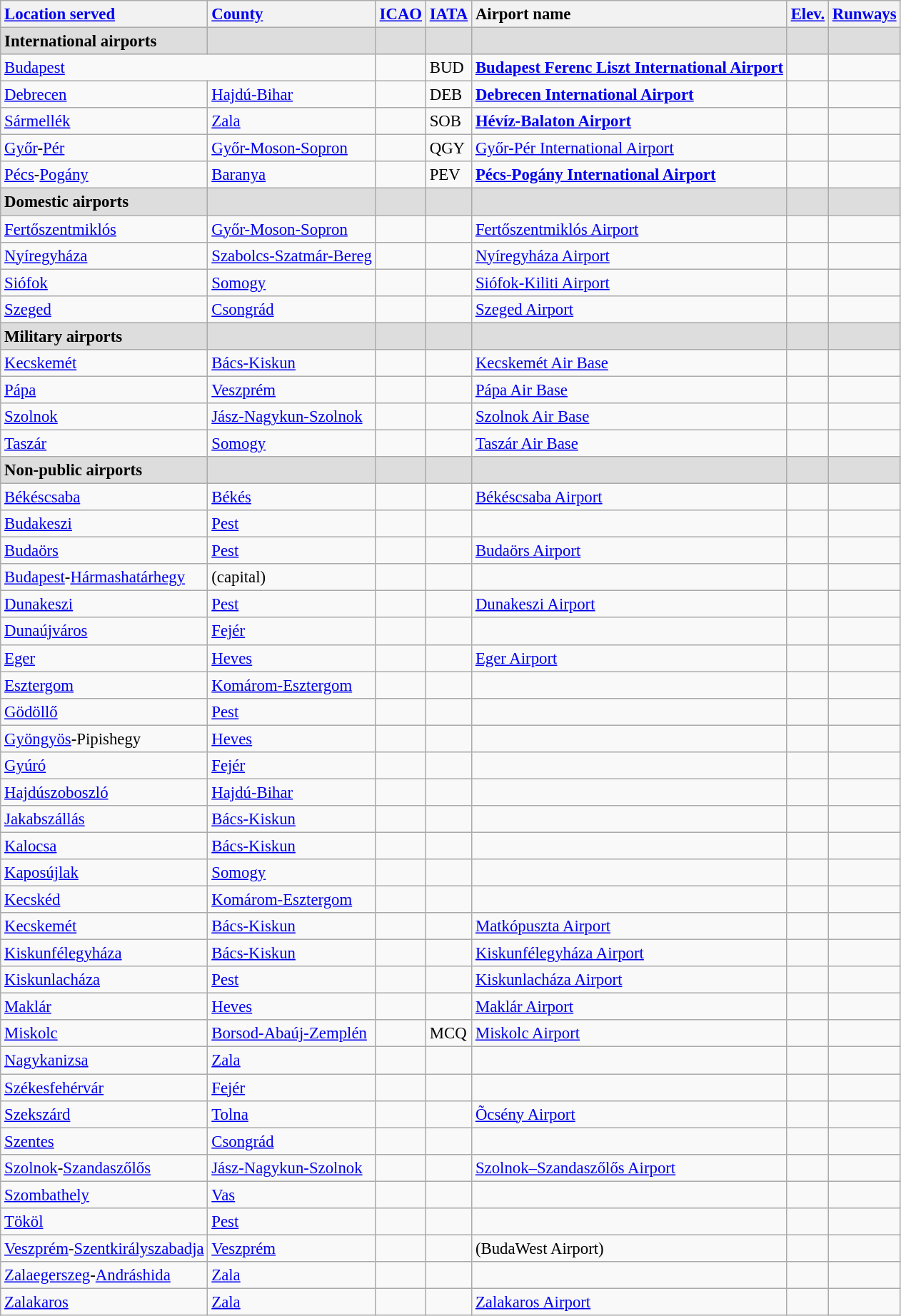<table class="wikitable sortable" style="font-size:95%;">
<tr valign="baseline">
<th style="text-align:left;"><a href='#'>Location served</a></th>
<th style="text-align:left;"><a href='#'>County</a></th>
<th style="text-align:left;"><a href='#'>ICAO</a></th>
<th style="text-align:left;"><a href='#'>IATA</a></th>
<th style="text-align:left;">Airport name</th>
<th style="text-align:left;"><a href='#'>Elev.</a></th>
<th style="text-align:left;"><a href='#'>Runways</a></th>
</tr>
<tr style="background-color:#DDDDDD;">
<td> <strong>International airports</strong></td>
<td></td>
<td></td>
<td></td>
<td></td>
<td></td>
<td></td>
</tr>
<tr valign="top">
<td colspan="2"><a href='#'>Budapest</a></td>
<td></td>
<td>BUD</td>
<td><strong><a href='#'>Budapest Ferenc Liszt International Airport</a></strong></td>
<td></td>
<td></td>
</tr>
<tr valign="top">
<td><a href='#'>Debrecen</a></td>
<td><a href='#'>Hajdú-Bihar</a></td>
<td></td>
<td>DEB</td>
<td><strong><a href='#'>Debrecen International Airport</a></strong></td>
<td></td>
<td></td>
</tr>
<tr valign="top">
<td><a href='#'>Sármellék</a></td>
<td><a href='#'>Zala</a></td>
<td></td>
<td>SOB</td>
<td><strong><a href='#'>Hévíz-Balaton Airport</a></strong></td>
<td></td>
<td></td>
</tr>
<tr valign="top">
<td><a href='#'>Győr</a>-<a href='#'>Pér</a></td>
<td><a href='#'>Győr-Moson-Sopron</a></td>
<td></td>
<td>QGY</td>
<td><a href='#'>Győr-Pér International Airport</a></td>
<td></td>
<td></td>
</tr>
<tr valign="top">
<td><a href='#'>Pécs</a>-<a href='#'>Pogány</a></td>
<td><a href='#'>Baranya</a></td>
<td></td>
<td>PEV</td>
<td><a href='#'><strong>Pécs-Pogány International Airport</strong></a></td>
<td></td>
<td></td>
</tr>
<tr style="background-color:#DDDDDD;">
<td> <strong>Domestic airports</strong></td>
<td></td>
<td></td>
<td></td>
<td></td>
<td></td>
<td></td>
</tr>
<tr valign="top">
<td><a href='#'>Fertőszentmiklós</a></td>
<td><a href='#'>Győr-Moson-Sopron</a></td>
<td></td>
<td></td>
<td><a href='#'>Fertőszentmiklós Airport</a></td>
<td></td>
<td></td>
</tr>
<tr valign="top">
<td><a href='#'>Nyíregyháza</a></td>
<td><a href='#'>Szabolcs-Szatmár-Bereg</a></td>
<td></td>
<td></td>
<td><a href='#'>Nyíregyháza Airport</a></td>
<td></td>
<td></td>
</tr>
<tr valign="top">
<td><a href='#'>Siófok</a></td>
<td><a href='#'>Somogy</a></td>
<td></td>
<td></td>
<td><a href='#'>Siófok-Kiliti Airport</a> </td>
<td></td>
<td></td>
</tr>
<tr valign="top">
<td><a href='#'>Szeged</a></td>
<td><a href='#'>Csongrád</a></td>
<td></td>
<td></td>
<td><a href='#'>Szeged Airport</a></td>
<td></td>
<td></td>
</tr>
<tr style="background-color:#DDDDDD;">
<td> <strong>Military airports</strong></td>
<td></td>
<td></td>
<td></td>
<td></td>
<td></td>
<td></td>
</tr>
<tr valign="top">
<td><a href='#'>Kecskemét</a></td>
<td><a href='#'>Bács-Kiskun</a></td>
<td></td>
<td></td>
<td><a href='#'>Kecskemét Air Base</a></td>
<td></td>
<td></td>
</tr>
<tr valign="top">
<td><a href='#'>Pápa</a></td>
<td><a href='#'>Veszprém</a></td>
<td></td>
<td></td>
<td><a href='#'>Pápa Air Base</a></td>
<td></td>
<td></td>
</tr>
<tr valign="top">
<td><a href='#'>Szolnok</a></td>
<td><a href='#'>Jász-Nagykun-Szolnok</a></td>
<td></td>
<td></td>
<td><a href='#'>Szolnok Air Base</a></td>
<td></td>
<td></td>
</tr>
<tr valign="top">
<td><a href='#'>Taszár</a></td>
<td><a href='#'>Somogy</a></td>
<td></td>
<td></td>
<td><a href='#'>Taszár Air Base</a></td>
<td></td>
<td></td>
</tr>
<tr style="background-color:#DDDDDD;">
<td> <strong>Non-public airports</strong></td>
<td></td>
<td></td>
<td></td>
<td></td>
<td></td>
<td></td>
</tr>
<tr valign="top">
<td><a href='#'>Békéscsaba</a></td>
<td><a href='#'>Békés</a></td>
<td></td>
<td></td>
<td><a href='#'>Békéscsaba Airport</a></td>
<td></td>
<td></td>
</tr>
<tr valign="top">
<td><a href='#'>Budakeszi</a></td>
<td><a href='#'>Pest</a></td>
<td></td>
<td></td>
<td></td>
<td></td>
<td></td>
</tr>
<tr valign="top">
<td><a href='#'>Budaörs</a></td>
<td><a href='#'>Pest</a></td>
<td></td>
<td></td>
<td><a href='#'>Budaörs Airport</a></td>
<td></td>
<td></td>
</tr>
<tr valign="top">
<td><a href='#'>Budapest</a>-<a href='#'>Hármashatárhegy</a></td>
<td>(capital)</td>
<td></td>
<td></td>
<td></td>
<td></td>
<td></td>
</tr>
<tr valign="top">
<td><a href='#'>Dunakeszi</a></td>
<td><a href='#'>Pest</a></td>
<td></td>
<td></td>
<td><a href='#'>Dunakeszi Airport</a></td>
<td></td>
<td></td>
</tr>
<tr valign="top">
<td><a href='#'>Dunaújváros</a></td>
<td><a href='#'>Fejér</a></td>
<td></td>
<td></td>
<td></td>
<td></td>
<td></td>
</tr>
<tr valign="top">
<td><a href='#'>Eger</a></td>
<td><a href='#'>Heves</a></td>
<td></td>
<td></td>
<td><a href='#'>Eger Airport</a></td>
<td></td>
<td></td>
</tr>
<tr valign="top">
<td><a href='#'>Esztergom</a></td>
<td><a href='#'>Komárom-Esztergom</a></td>
<td></td>
<td></td>
<td></td>
<td></td>
<td></td>
</tr>
<tr valign="top">
<td><a href='#'>Gödöllő</a></td>
<td><a href='#'>Pest</a></td>
<td></td>
<td></td>
<td></td>
<td></td>
<td></td>
</tr>
<tr valign="top">
<td><a href='#'>Gyöngyös</a>-Pipishegy</td>
<td><a href='#'>Heves</a></td>
<td></td>
<td></td>
<td></td>
<td></td>
<td></td>
</tr>
<tr valign="top">
<td><a href='#'>Gyúró</a></td>
<td><a href='#'>Fejér</a></td>
<td></td>
<td></td>
<td></td>
<td></td>
<td></td>
</tr>
<tr valign="top">
<td><a href='#'>Hajdúszoboszló</a></td>
<td><a href='#'>Hajdú-Bihar</a></td>
<td></td>
<td></td>
<td></td>
<td></td>
<td></td>
</tr>
<tr valign="top">
<td><a href='#'>Jakabszállás</a></td>
<td><a href='#'>Bács-Kiskun</a></td>
<td></td>
<td></td>
<td></td>
<td></td>
<td></td>
</tr>
<tr valign="top">
<td><a href='#'>Kalocsa</a></td>
<td><a href='#'>Bács-Kiskun</a></td>
<td></td>
<td></td>
<td></td>
<td></td>
<td></td>
</tr>
<tr valign="top">
<td><a href='#'>Kaposújlak</a></td>
<td><a href='#'>Somogy</a></td>
<td></td>
<td></td>
<td></td>
<td></td>
<td></td>
</tr>
<tr valign="top">
<td><a href='#'>Kecskéd</a></td>
<td><a href='#'>Komárom-Esztergom</a></td>
<td></td>
<td></td>
<td></td>
<td></td>
<td></td>
</tr>
<tr valign="top">
<td><a href='#'>Kecskemét</a></td>
<td><a href='#'>Bács-Kiskun</a></td>
<td></td>
<td></td>
<td><a href='#'>Matkópuszta Airport</a></td>
<td></td>
<td></td>
</tr>
<tr valign="top">
<td><a href='#'>Kiskunfélegyháza</a></td>
<td><a href='#'>Bács-Kiskun</a></td>
<td></td>
<td></td>
<td><a href='#'>Kiskunfélegyháza Airport</a></td>
<td></td>
<td></td>
</tr>
<tr valign="top">
<td><a href='#'>Kiskunlacháza</a></td>
<td><a href='#'>Pest</a></td>
<td></td>
<td></td>
<td><a href='#'>Kiskunlacháza Airport</a></td>
<td></td>
<td></td>
</tr>
<tr valign="top">
<td><a href='#'>Maklár</a></td>
<td><a href='#'>Heves</a></td>
<td></td>
<td></td>
<td><a href='#'>Maklár Airport</a></td>
<td></td>
<td></td>
</tr>
<tr valign="top">
<td><a href='#'>Miskolc</a></td>
<td><a href='#'>Borsod-Abaúj-Zemplén</a></td>
<td></td>
<td>MCQ</td>
<td><a href='#'>Miskolc Airport</a></td>
<td></td>
<td></td>
</tr>
<tr valign="top">
<td><a href='#'>Nagykanizsa</a></td>
<td><a href='#'>Zala</a></td>
<td></td>
<td></td>
<td></td>
<td></td>
<td></td>
</tr>
<tr valign="top">
<td><a href='#'>Székesfehérvár</a></td>
<td><a href='#'>Fejér</a></td>
<td></td>
<td></td>
<td></td>
<td></td>
<td></td>
</tr>
<tr valign="top">
<td><a href='#'>Szekszárd</a></td>
<td><a href='#'>Tolna</a></td>
<td></td>
<td></td>
<td><a href='#'>Õcsény Airport</a></td>
<td></td>
<td></td>
</tr>
<tr valign="top">
<td><a href='#'>Szentes</a></td>
<td><a href='#'>Csongrád</a></td>
<td></td>
<td></td>
<td></td>
<td></td>
<td></td>
</tr>
<tr valign="top">
<td><a href='#'>Szolnok</a>-<a href='#'>Szandaszőlős</a></td>
<td><a href='#'>Jász-Nagykun-Szolnok</a></td>
<td></td>
<td></td>
<td><a href='#'>Szolnok–Szandaszőlős Airport</a></td>
<td></td>
<td></td>
</tr>
<tr valign="top">
<td><a href='#'>Szombathely</a></td>
<td><a href='#'>Vas</a></td>
<td></td>
<td></td>
<td></td>
<td></td>
<td></td>
</tr>
<tr valign="top">
<td><a href='#'>Tököl</a></td>
<td><a href='#'>Pest</a></td>
<td></td>
<td></td>
<td></td>
<td></td>
<td></td>
</tr>
<tr valign="top">
<td><a href='#'>Veszprém</a>-<a href='#'>Szentkirályszabadja</a></td>
<td><a href='#'>Veszprém</a></td>
<td></td>
<td></td>
<td> (BudaWest Airport) </td>
<td></td>
<td></td>
</tr>
<tr valign="top">
<td><a href='#'>Zalaegerszeg</a>-<a href='#'>Andráshida</a></td>
<td><a href='#'>Zala</a></td>
<td></td>
<td></td>
<td></td>
<td></td>
<td></td>
</tr>
<tr valign="top">
<td><a href='#'>Zalakaros</a></td>
<td><a href='#'>Zala</a></td>
<td></td>
<td></td>
<td><a href='#'>Zalakaros Airport</a></td>
<td></td>
<td></td>
</tr>
</table>
